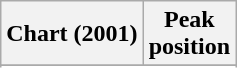<table class="wikitable sortable plainrowheaders">
<tr>
<th scope="col">Chart (2001)</th>
<th scope="col">Peak<br>position</th>
</tr>
<tr>
</tr>
<tr>
</tr>
</table>
